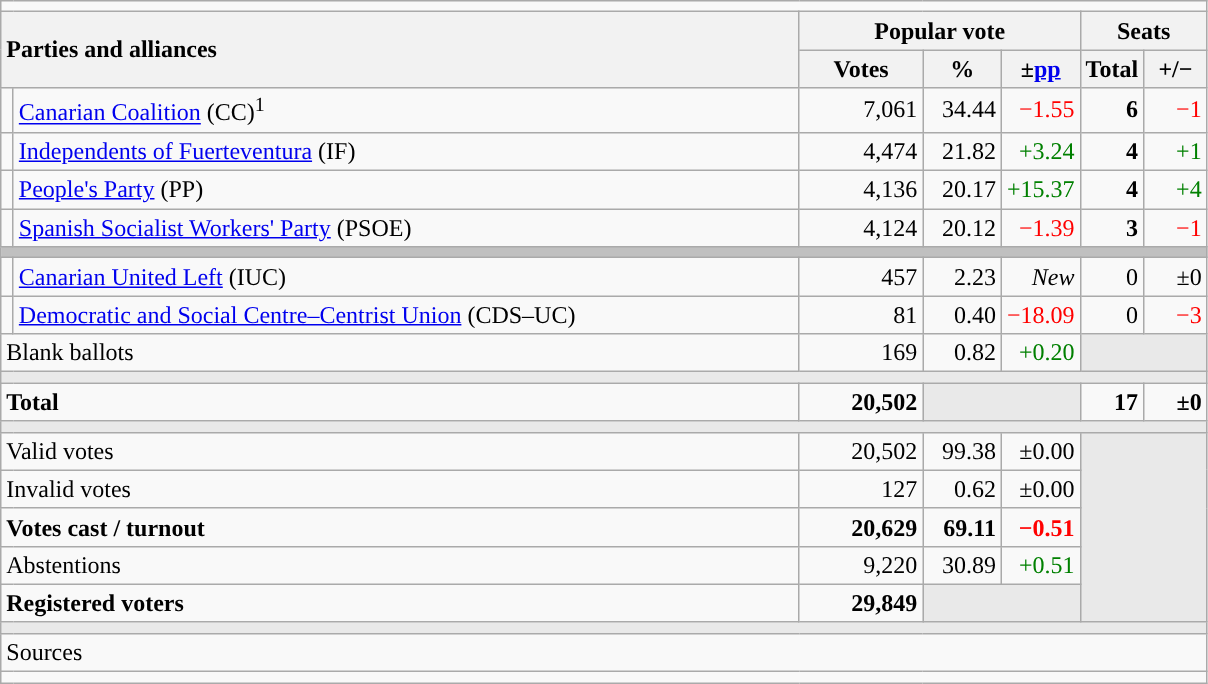<table class="wikitable" style="text-align:right;">
<tr>
<td colspan="7"></td>
</tr>
<tr>
<th style="text-align:left;" rowspan="2" colspan="2" width="525">Parties and alliances</th>
<th colspan="3">Popular vote</th>
<th colspan="2">Seats</th>
</tr>
<tr>
<th width="75">Votes</th>
<th width="45">%</th>
<th width="45">±<a href='#'>pp</a></th>
<th width="35">Total</th>
<th width="35">+/−</th>
</tr>
<tr>
<td width="1" style="color:inherit;background:"></td>
<td align="left"><a href='#'>Canarian Coalition</a> (CC)<sup>1</sup></td>
<td>7,061</td>
<td>34.44</td>
<td style="color:red;">−1.55</td>
<td><strong>6</strong></td>
<td style="color:red;">−1</td>
</tr>
<tr>
<td style="color:inherit;background:"></td>
<td align="left"><a href='#'>Independents of Fuerteventura</a> (IF)</td>
<td>4,474</td>
<td>21.82</td>
<td style="color:green;">+3.24</td>
<td><strong>4</strong></td>
<td style="color:green;">+1</td>
</tr>
<tr>
<td style="color:inherit;background:"></td>
<td align="left"><a href='#'>People's Party</a> (PP)</td>
<td>4,136</td>
<td>20.17</td>
<td style="color:green;">+15.37</td>
<td><strong>4</strong></td>
<td style="color:green;">+4</td>
</tr>
<tr>
<td style="color:inherit;background:"></td>
<td align="left"><a href='#'>Spanish Socialist Workers' Party</a> (PSOE)</td>
<td>4,124</td>
<td>20.12</td>
<td style="color:red;">−1.39</td>
<td><strong>3</strong></td>
<td style="color:red;">−1</td>
</tr>
<tr>
<td colspan="7" bgcolor="#C0C0C0"></td>
</tr>
<tr>
<td style="color:inherit;background:"></td>
<td align="left"><a href='#'>Canarian United Left</a> (IUC)</td>
<td>457</td>
<td>2.23</td>
<td><em>New</em></td>
<td>0</td>
<td>±0</td>
</tr>
<tr>
<td style="color:inherit;background:"></td>
<td align="left"><a href='#'>Democratic and Social Centre–Centrist Union</a> (CDS–UC)</td>
<td>81</td>
<td>0.40</td>
<td style="color:red;">−18.09</td>
<td>0</td>
<td style="color:red;">−3</td>
</tr>
<tr>
<td align="left" colspan="2">Blank ballots</td>
<td>169</td>
<td>0.82</td>
<td style="color:green;">+0.20</td>
<td bgcolor="#E9E9E9" colspan="2"></td>
</tr>
<tr>
<td colspan="7" bgcolor="#E9E9E9"></td>
</tr>
<tr style="font-weight:bold;">
<td align="left" colspan="2">Total</td>
<td>20,502</td>
<td bgcolor="#E9E9E9" colspan="2"></td>
<td>17</td>
<td>±0</td>
</tr>
<tr>
<td colspan="7" bgcolor="#E9E9E9"></td>
</tr>
<tr>
<td align="left" colspan="2">Valid votes</td>
<td>20,502</td>
<td>99.38</td>
<td>±0.00</td>
<td bgcolor="#E9E9E9" colspan="2" rowspan="5"></td>
</tr>
<tr>
<td align="left" colspan="2">Invalid votes</td>
<td>127</td>
<td>0.62</td>
<td>±0.00</td>
</tr>
<tr style="font-weight:bold;">
<td align="left" colspan="2">Votes cast / turnout</td>
<td>20,629</td>
<td>69.11</td>
<td style="color:red;">−0.51</td>
</tr>
<tr>
<td align="left" colspan="2">Abstentions</td>
<td>9,220</td>
<td>30.89</td>
<td style="color:green;">+0.51</td>
</tr>
<tr style="font-weight:bold;">
<td align="left" colspan="2">Registered voters</td>
<td>29,849</td>
<td bgcolor="#E9E9E9" colspan="2"></td>
</tr>
<tr>
<td colspan="7" bgcolor="#E9E9E9"></td>
</tr>
<tr>
<td align="left" colspan="7">Sources</td>
</tr>
<tr>
<td colspan="7" style="text-align:left; max-width:790px;"></td>
</tr>
</table>
